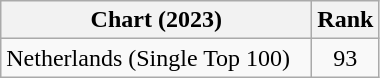<table class="wikitable sortable">
<tr>
<th scope="col" width=200>Chart (2023)</th>
<th>Rank</th>
</tr>
<tr>
<td>Netherlands (Single Top 100)</td>
<td style="text-align:center">93</td>
</tr>
</table>
